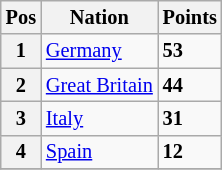<table class="wikitable" style="font-size:85%">
<tr>
<th>Pos</th>
<th>Nation</th>
<th>Points</th>
</tr>
<tr>
<th>1</th>
<td> <a href='#'>Germany</a></td>
<td><strong>53</strong></td>
</tr>
<tr>
<th>2</th>
<td> <a href='#'>Great Britain</a></td>
<td><strong>44</strong></td>
</tr>
<tr>
<th>3</th>
<td> <a href='#'>Italy</a></td>
<td><strong>31</strong></td>
</tr>
<tr>
<th>4</th>
<td> <a href='#'>Spain</a></td>
<td><strong>12</strong></td>
</tr>
<tr>
</tr>
</table>
